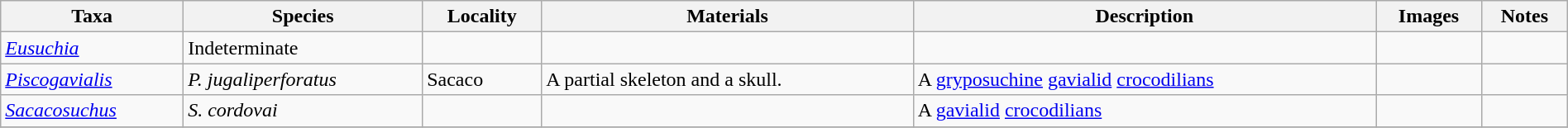<table class="wikitable"  style="margin:auto; width:100%;">
<tr>
<th>Taxa</th>
<th>Species</th>
<th>Locality</th>
<th>Materials</th>
<th>Description</th>
<th class=unsortable>Images</th>
<th>Notes</th>
</tr>
<tr>
<td><em><a href='#'>Eusuchia</a></em></td>
<td>Indeterminate</td>
<td></td>
<td></td>
<td></td>
<td></td>
<td></td>
</tr>
<tr>
<td><em><a href='#'>Piscogavialis</a></em></td>
<td><em>P. jugaliperforatus</em></td>
<td>Sacaco</td>
<td>A partial skeleton and a skull.</td>
<td>A <a href='#'>gryposuchine</a> <a href='#'>gavialid</a> <a href='#'>crocodilians</a></td>
<td></td>
<td></td>
</tr>
<tr>
<td><em><a href='#'>Sacacosuchus</a></em></td>
<td><em>S. cordovai</em></td>
<td></td>
<td></td>
<td>A <a href='#'>gavialid</a> <a href='#'>crocodilians</a></td>
<td></td>
<td></td>
</tr>
<tr>
</tr>
</table>
